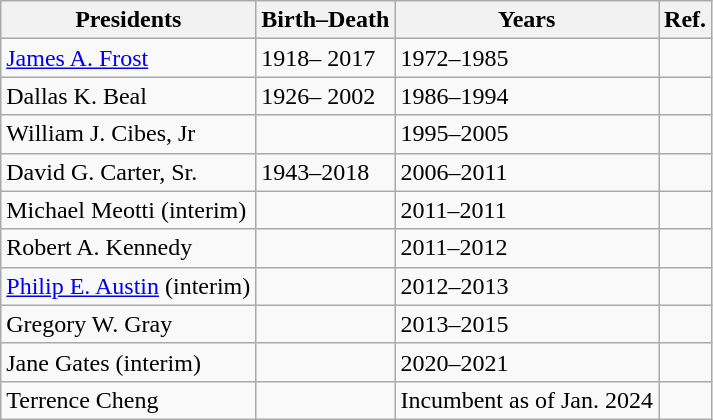<table class="wikitable">
<tr>
<th>Presidents</th>
<th>Birth–Death</th>
<th>Years</th>
<th>Ref.</th>
</tr>
<tr>
<td><a href='#'>James A. Frost</a></td>
<td>1918– 2017</td>
<td>1972–1985</td>
<td></td>
</tr>
<tr>
<td>Dallas K. Beal</td>
<td>1926– 2002</td>
<td>1986–1994</td>
<td></td>
</tr>
<tr>
<td>William J. Cibes, Jr</td>
<td></td>
<td>1995–2005</td>
<td></td>
</tr>
<tr>
<td>David G. Carter, Sr.</td>
<td>1943–2018</td>
<td>2006–2011</td>
<td></td>
</tr>
<tr>
<td>Michael Meotti (interim)</td>
<td></td>
<td>2011–2011</td>
<td></td>
</tr>
<tr>
<td>Robert A. Kennedy</td>
<td></td>
<td>2011–2012</td>
<td></td>
</tr>
<tr>
<td><a href='#'>Philip E. Austin</a> (interim)</td>
<td></td>
<td>2012–2013</td>
<td></td>
</tr>
<tr>
<td>Gregory W. Gray</td>
<td></td>
<td>2013–2015</td>
<td></td>
</tr>
<tr>
<td>Jane Gates (interim)</td>
<td></td>
<td>2020–2021</td>
<td></td>
</tr>
<tr>
<td>Terrence Cheng</td>
<td></td>
<td>Incumbent as of Jan. 2024</td>
<td></td>
</tr>
</table>
